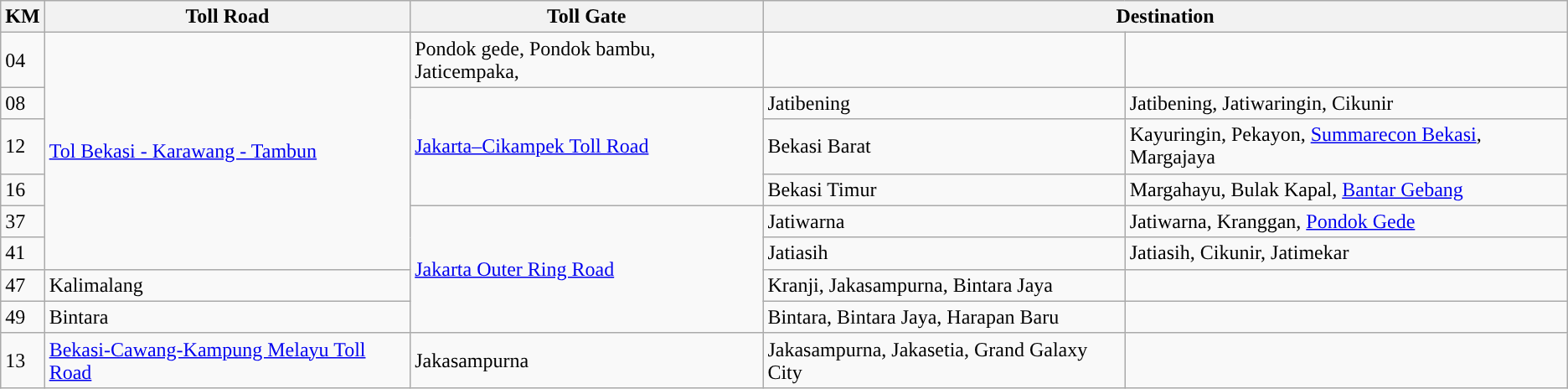<table class="wikitable">
<tr>
<th>KM</th>
<th>Toll Road</th>
<th>Toll Gate</th>
<th colspan="2">Destination</th>
</tr>
<tr>
<td>04</td>
<td rowspan="6"><a href='#'>Tol Bekasi - Karawang - Tambun</a></td>
<td>Pondok gede, Pondok bambu, Jaticempaka,</td>
<td></td>
<td></td>
</tr>
<tr>
<td>08</td>
<td rowspan="3"><a href='#'>Jakarta–Cikampek Toll Road</a></td>
<td>Jatibening</td>
<td>Jatibening, Jatiwaringin, Cikunir</td>
</tr>
<tr>
<td>12</td>
<td>Bekasi Barat</td>
<td>Kayuringin, Pekayon, <a href='#'>Summarecon Bekasi</a>, Margajaya</td>
</tr>
<tr>
<td>16</td>
<td>Bekasi Timur</td>
<td>Margahayu, Bulak Kapal, <a href='#'>Bantar Gebang</a></td>
</tr>
<tr>
<td>37</td>
<td rowspan="4"><a href='#'>Jakarta Outer Ring Road</a></td>
<td>Jatiwarna</td>
<td>Jatiwarna, Kranggan, <a href='#'>Pondok Gede</a></td>
</tr>
<tr>
<td>41</td>
<td>Jatiasih</td>
<td>Jatiasih, Cikunir, Jatimekar</td>
</tr>
<tr>
<td>47</td>
<td>Kalimalang</td>
<td>Kranji, Jakasampurna, Bintara Jaya</td>
<td></td>
</tr>
<tr>
<td>49</td>
<td>Bintara</td>
<td>Bintara, Bintara Jaya, Harapan Baru</td>
<td></td>
</tr>
<tr>
<td>13</td>
<td><a href='#'>Bekasi-Cawang-Kampung Melayu Toll Road</a></td>
<td>Jakasampurna</td>
<td>Jakasampurna, Jakasetia, Grand Galaxy City</td>
<td></td>
</tr>
</table>
